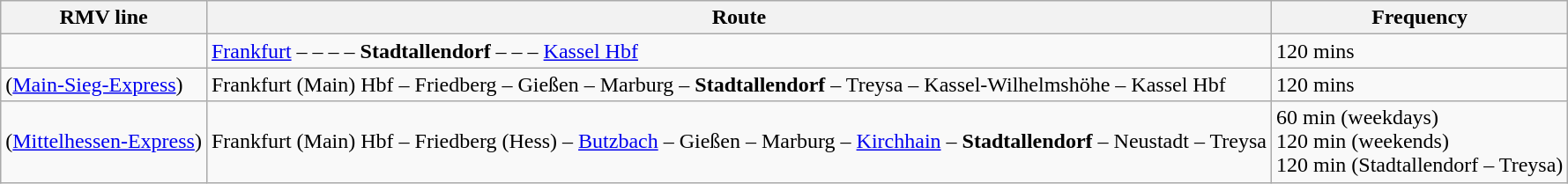<table class="wikitable">
<tr class="hintergrundfarbe5">
<th>RMV line</th>
<th>Route</th>
<th>Frequency</th>
</tr>
<tr>
<td></td>
<td><a href='#'>Frankfurt</a> –  –  –  – <strong>Stadtallendorf</strong> –  –  – <a href='#'>Kassel Hbf</a></td>
<td>120 mins</td>
</tr>
<tr>
<td> (<a href='#'>Main-Sieg-Express</a>)</td>
<td>Frankfurt (Main) Hbf – Friedberg – Gießen – Marburg – <strong>Stadtallendorf</strong> – Treysa – Kassel-Wilhelmshöhe – Kassel Hbf</td>
<td>120 mins</td>
</tr>
<tr>
<td> (<a href='#'>Mittelhessen-Express</a>)</td>
<td>Frankfurt (Main) Hbf – Friedberg (Hess) – <a href='#'>Butzbach</a> – Gießen – Marburg – <a href='#'>Kirchhain</a> – <strong>Stadtallendorf</strong> – Neustadt – Treysa</td>
<td>60 min (weekdays)<br>120 min (weekends)<br>120 min (Stadtallendorf – Treysa)</td>
</tr>
</table>
